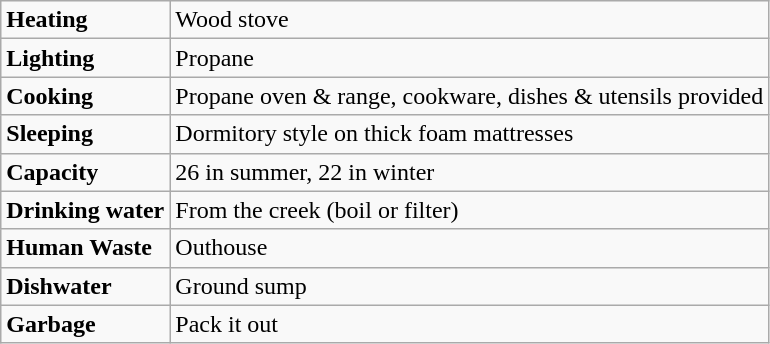<table class = "wikitable">
<tr>
<td><strong>Heating</strong></td>
<td>Wood stove</td>
</tr>
<tr>
<td><strong>Lighting</strong></td>
<td>Propane</td>
</tr>
<tr>
<td><strong>Cooking</strong></td>
<td>Propane oven & range, cookware, dishes & utensils provided</td>
</tr>
<tr>
<td><strong>Sleeping</strong></td>
<td>Dormitory style on thick foam mattresses</td>
</tr>
<tr>
<td><strong>Capacity</strong></td>
<td>26 in summer, 22 in winter</td>
</tr>
<tr>
<td><strong>Drinking water</strong></td>
<td>From the creek (boil or filter)</td>
</tr>
<tr>
<td><strong>Human Waste</strong></td>
<td>Outhouse</td>
</tr>
<tr>
<td><strong>Dishwater</strong></td>
<td>Ground sump</td>
</tr>
<tr>
<td><strong>Garbage</strong></td>
<td>Pack it out</td>
</tr>
</table>
